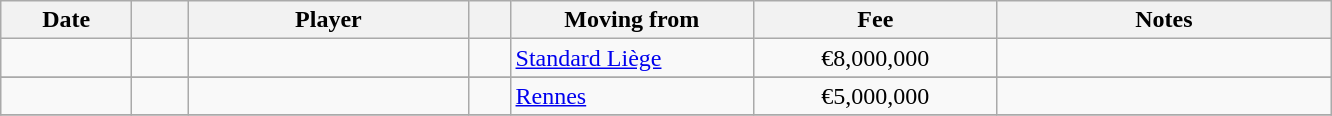<table class="wikitable sortable">
<tr>
<th style="width:80px;">Date</th>
<th style="width:30px;"></th>
<th style="width:180px;">Player</th>
<th style="width:20px;"></th>
<th style="width:155px;">Moving from</th>
<th style="width:155px;" class="unsortable">Fee</th>
<th style="width:215px;" class="unsortable">Notes</th>
</tr>
<tr>
<td></td>
<td align=center></td>
<td> </td>
<td></td>
<td> <a href='#'>Standard Liège</a></td>
<td align=center>€8,000,000</td>
<td align=center></td>
</tr>
<tr>
</tr>
<tr>
<td></td>
<td align=center></td>
<td> </td>
<td></td>
<td> <a href='#'>Rennes</a></td>
<td align=center>€5,000,000</td>
<td align=center></td>
</tr>
<tr>
</tr>
</table>
